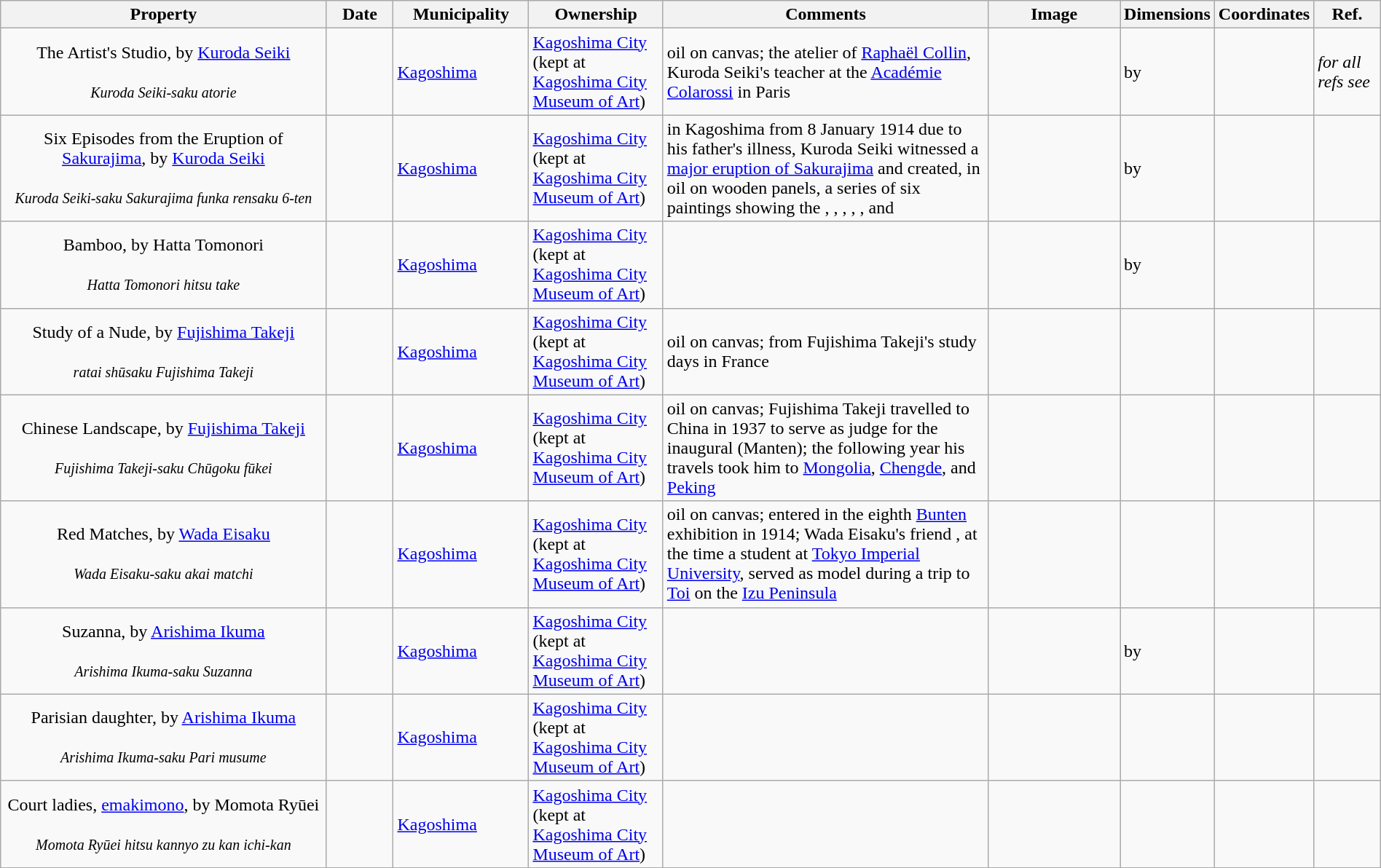<table class="wikitable sortable"  style="width:100%;">
<tr>
<th width="25%" align="left">Property</th>
<th width="5%" align="left" data-sort-type="number">Date</th>
<th width="10%" align="left">Municipality</th>
<th width="10%" align="left">Ownership</th>
<th width="25%" align="left" class="unsortable">Comments</th>
<th width="10%" align="left" class="unsortable">Image</th>
<th width="5%" align="left" class="unsortable">Dimensions</th>
<th width="5%" align="left" class="unsortable">Coordinates</th>
<th width="5%" align="left" class="unsortable">Ref.</th>
</tr>
<tr>
<td align="center">The Artist's Studio, by <a href='#'>Kuroda Seiki</a><br><br><small><em>Kuroda Seiki-saku atorie</em></small></td>
<td></td>
<td><a href='#'>Kagoshima</a></td>
<td><a href='#'>Kagoshima City</a><br>(kept at <a href='#'>Kagoshima City Museum of Art</a>)</td>
<td>oil on canvas; the atelier of <a href='#'>Raphaël Collin</a>, Kuroda Seiki's teacher at the <a href='#'>Académie Colarossi</a> in Paris</td>
<td></td>
<td> by </td>
<td></td>
<td><em>for all refs see</em> </td>
</tr>
<tr>
<td align="center">Six Episodes from the Eruption of <a href='#'>Sakurajima</a>, by <a href='#'>Kuroda Seiki</a><br><br><small><em>Kuroda Seiki-saku Sakurajima funka rensaku 6-ten</em></small></td>
<td></td>
<td><a href='#'>Kagoshima</a></td>
<td><a href='#'>Kagoshima City</a><br>(kept at <a href='#'>Kagoshima City Museum of Art</a>)</td>
<td>in Kagoshima from 8 January 1914 due to his father's illness, Kuroda Seiki witnessed a <a href='#'>major eruption of Sakurajima</a> and created, in oil on wooden panels, a series of six paintings showing the , , , , , and </td>
<td></td>
<td> by </td>
<td></td>
<td></td>
</tr>
<tr>
<td align="center">Bamboo, by Hatta Tomonori<br><br><small><em>Hatta Tomonori hitsu take</em></small></td>
<td></td>
<td><a href='#'>Kagoshima</a></td>
<td><a href='#'>Kagoshima City</a><br>(kept at <a href='#'>Kagoshima City Museum of Art</a>)</td>
<td></td>
<td></td>
<td> by </td>
<td></td>
<td></td>
</tr>
<tr>
<td align="center">Study of a Nude, by <a href='#'>Fujishima Takeji</a><br><br><small><em>ratai shūsaku Fujishima Takeji</em></small></td>
<td></td>
<td><a href='#'>Kagoshima</a></td>
<td><a href='#'>Kagoshima City</a><br>(kept at <a href='#'>Kagoshima City Museum of Art</a>)</td>
<td>oil on canvas; from Fujishima Takeji's study days in France</td>
<td></td>
<td></td>
<td></td>
<td></td>
</tr>
<tr>
<td align="center">Chinese Landscape, by <a href='#'>Fujishima Takeji</a><br><br><small><em>Fujishima Takeji-saku Chūgoku fūkei</em></small></td>
<td></td>
<td><a href='#'>Kagoshima</a></td>
<td><a href='#'>Kagoshima City</a><br>(kept at <a href='#'>Kagoshima City Museum of Art</a>)</td>
<td>oil on canvas; Fujishima Takeji travelled to China in 1937 to serve as judge for the inaugural  (Manten); the following year his travels took him to <a href='#'>Mongolia</a>, <a href='#'>Chengde</a>, and <a href='#'>Peking</a></td>
<td></td>
<td></td>
<td></td>
<td></td>
</tr>
<tr>
<td align="center">Red Matches, by <a href='#'>Wada Eisaku</a><br><br><small><em>Wada Eisaku-saku akai matchi</em></small></td>
<td></td>
<td><a href='#'>Kagoshima</a></td>
<td><a href='#'>Kagoshima City</a><br>(kept at <a href='#'>Kagoshima City Museum of Art</a>)</td>
<td>oil on canvas; entered in the eighth <a href='#'>Bunten</a> exhibition in 1914; Wada Eisaku's friend , at the time a student at <a href='#'>Tokyo Imperial University</a>, served as model during a trip to <a href='#'>Toi</a> on the <a href='#'>Izu Peninsula</a></td>
<td></td>
<td></td>
<td></td>
<td></td>
</tr>
<tr>
<td align="center">Suzanna, by <a href='#'>Arishima Ikuma</a><br><br><small><em>Arishima Ikuma-saku Suzanna</em></small></td>
<td></td>
<td><a href='#'>Kagoshima</a></td>
<td><a href='#'>Kagoshima City</a><br>(kept at <a href='#'>Kagoshima City Museum of Art</a>)</td>
<td></td>
<td></td>
<td> by </td>
<td></td>
<td></td>
</tr>
<tr>
<td align="center">Parisian daughter, by <a href='#'>Arishima Ikuma</a><br><br><small><em>Arishima Ikuma-saku Pari musume</em></small></td>
<td></td>
<td><a href='#'>Kagoshima</a></td>
<td><a href='#'>Kagoshima City</a><br>(kept at <a href='#'>Kagoshima City Museum of Art</a>)</td>
<td></td>
<td></td>
<td></td>
<td></td>
<td></td>
</tr>
<tr>
<td align="center">Court ladies, <a href='#'>emakimono</a>, by Momota Ryūei<br><br><small><em>Momota Ryūei hitsu kannyo zu kan ichi-kan</em></small></td>
<td></td>
<td><a href='#'>Kagoshima</a></td>
<td><a href='#'>Kagoshima City</a><br>(kept at <a href='#'>Kagoshima City Museum of Art</a>)</td>
<td></td>
<td></td>
<td></td>
<td></td>
<td></td>
</tr>
<tr>
</tr>
</table>
